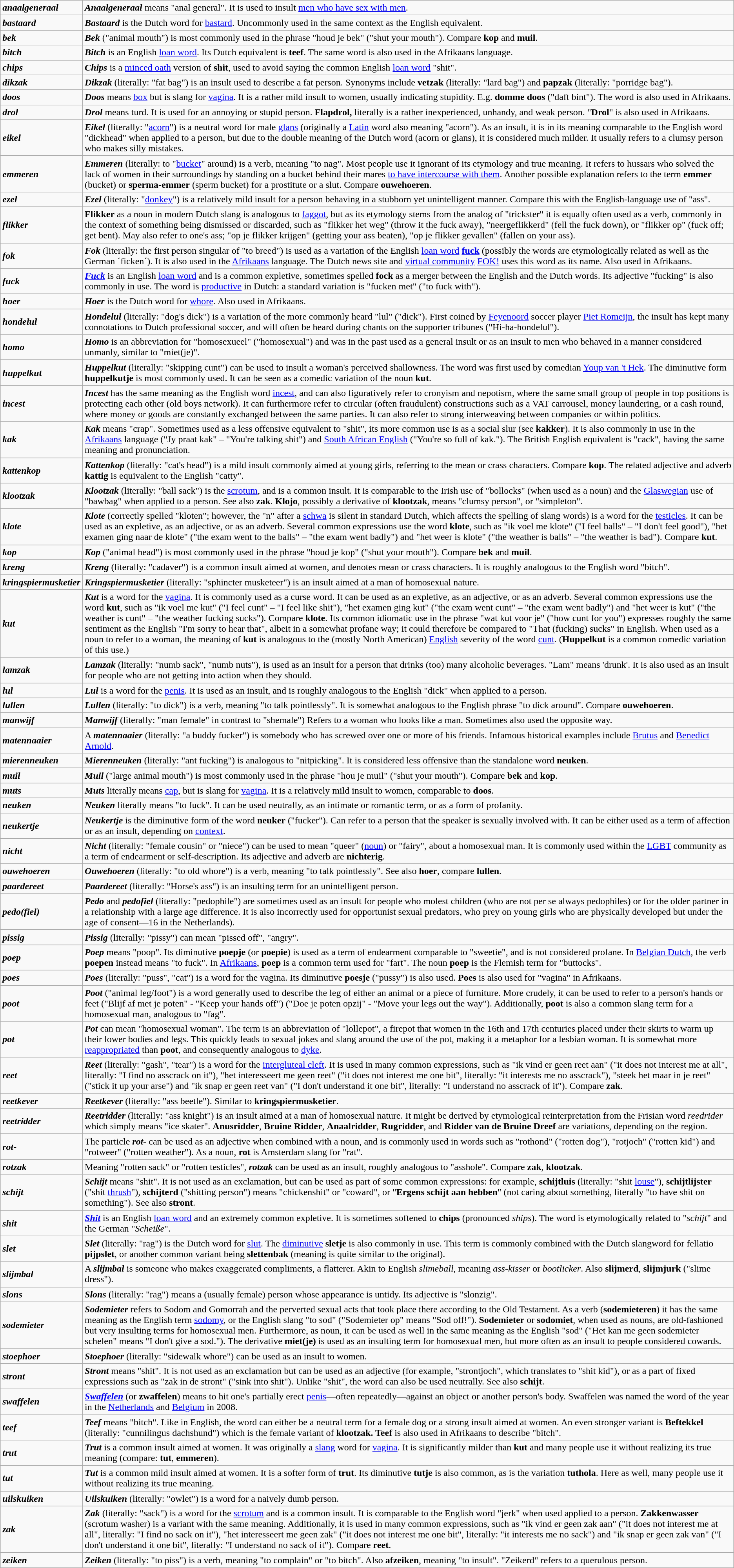<table class="wikitable">
<tr>
<td><strong><em>anaalgeneraal</em></strong></td>
<td><strong><em>Anaalgeneraal</em></strong> means "anal general". It is used to insult <a href='#'>men who have sex with men</a>.</td>
</tr>
<tr>
<td><strong><em>bastaard</em></strong></td>
<td><strong><em>Bastaard</em></strong> is the Dutch word for <a href='#'>bastard</a>. Uncommonly used in the same context as the English equivalent.</td>
</tr>
<tr>
<td><strong><em>bek</em></strong></td>
<td><strong><em>Bek</em></strong> ("animal mouth") is most commonly used in the phrase "houd je bek" ("shut your mouth"). Compare <strong>kop</strong> and <strong>muil</strong>.</td>
</tr>
<tr>
<td><strong><em>bitch</em></strong></td>
<td><strong><em>Bitch</em></strong> is an English <a href='#'>loan word</a>. Its Dutch equivalent is <strong>teef</strong>. The same word is also used in the Afrikaans language.</td>
</tr>
<tr>
<td><strong><em>chips</em></strong></td>
<td><strong><em>Chips</em></strong> is a <a href='#'>minced oath</a> version of <strong>shit</strong>, used to avoid saying the common English <a href='#'>loan word</a> "shit".</td>
</tr>
<tr>
<td><strong><em>dikzak</em></strong></td>
<td><strong><em>Dikzak</em></strong> (literally: "fat bag") is an insult used to describe a fat person. Synonyms include <strong>vetzak</strong> (literally: "lard bag") and <strong>papzak</strong> (literally: "porridge bag").</td>
</tr>
<tr>
<td><strong><em>doos</em></strong></td>
<td><strong><em>Doos</em></strong> means <a href='#'>box</a> but is slang for <a href='#'>vagina</a>. It is a rather mild insult to women, usually indicating stupidity. E.g. <strong>domme doos</strong> ("daft bint"). The word is also used in Afrikaans.</td>
</tr>
<tr>
<td><strong><em>drol</em></strong></td>
<td><strong><em>Drol</em></strong> means turd. It is used for an annoying or stupid person. <strong>Flapdrol,</strong> literally is a rather inexperienced, unhandy, and weak person. "<strong>Drol</strong>" is also used in Afrikaans.</td>
</tr>
<tr>
<td><strong><em>eikel</em></strong></td>
<td><strong><em>Eikel</em></strong> (literally: "<a href='#'>acorn</a>") is a neutral word for male <a href='#'>glans</a> (originally a <a href='#'>Latin</a> word also meaning "acorn"). As an insult, it is in its meaning comparable to the English word "dickhead" when applied to a person, but due to the double meaning of the Dutch word (acorn or glans), it is considered much milder. It usually refers to a clumsy person who makes silly mistakes.</td>
</tr>
<tr>
<td><strong><em>emmeren</em></strong></td>
<td><strong><em>Emmeren</em></strong> (literally: to "<a href='#'>bucket</a>" around) is a verb, meaning "to nag". Most people use it ignorant of its etymology and true meaning. It refers to hussars who solved the lack of women in their surroundings by standing on a bucket behind their mares <a href='#'>to have intercourse with them</a>. Another possible explanation refers to the term <strong>emmer</strong> (bucket) or <strong>sperma-emmer</strong> (sperm bucket) for a prostitute or a slut. Compare <strong>ouwehoeren</strong>.</td>
</tr>
<tr>
<td><strong><em>ezel</em></strong></td>
<td><strong><em>Ezel</em></strong> (literally: "<a href='#'>donkey</a>") is a relatively mild insult for a person behaving in a stubborn yet unintelligent manner. Compare this with the English-language use of "ass".</td>
</tr>
<tr>
<td><strong><em>flikker</em></strong></td>
<td><strong>Flikker</strong> as a noun in modern Dutch slang is analogous to <a href='#'>faggot</a>, but as its etymology stems from the analog of "trickster" it is equally often used as a verb, commonly in the context of something being dismissed or discarded, such as "flikker het weg" (throw it the fuck away), "neergeflikkerd" (fell the fuck down), or "flikker op" (fuck off; get bent). May also refer to one's ass; "op je flikker krijgen" (getting your ass beaten), "op je flikker gevallen" (fallen on your ass).</td>
</tr>
<tr>
<td><strong><em>fok</em></strong></td>
<td><strong><em>Fok</em></strong> (literally: the first person singular of "to breed") is used as a variation of the English <a href='#'>loan word</a> <strong><a href='#'>fuck</a></strong> (possibly the words are etymologically related as well as the German ´ficken´). It is also used in the <a href='#'>Afrikaans</a> language. The Dutch news site and <a href='#'>virtual community</a> <a href='#'>FOK!</a> uses this word as its name. Also used in Afrikaans.</td>
</tr>
<tr>
<td><strong><em>fuck</em></strong></td>
<td><strong><em><a href='#'>Fuck</a></em></strong> is an English <a href='#'>loan word</a> and is a common expletive, sometimes spelled <strong>fock</strong> as a merger between the English and the Dutch words. Its adjective "fucking" is also commonly in use. The word is <a href='#'>productive</a> in Dutch: a standard variation is "fucken met" ("to fuck with").</td>
</tr>
<tr>
<td><strong><em>hoer</em></strong></td>
<td><strong><em>Hoer</em></strong> is the Dutch word for <a href='#'>whore</a>. Also used in Afrikaans.</td>
</tr>
<tr>
<td><strong><em>hondelul</em></strong></td>
<td><strong><em>Hondelul</em></strong> (literally: "dog's dick") is a variation of the more commonly heard "lul" ("dick"). First coined by <a href='#'>Feyenoord</a> soccer player <a href='#'>Piet Romeijn</a>, the insult has kept many connotations to Dutch professional soccer, and will often be heard during chants on the supporter tribunes ("Hi-ha-hondelul").</td>
</tr>
<tr>
<td><strong><em>homo</em></strong></td>
<td><strong><em>Homo</em></strong> is an abbreviation for "homosexueel" ("homosexual") and was in the past used as a general insult or as an insult to men who behaved in a manner considered unmanly, similar to "miet(je)".</td>
</tr>
<tr>
<td><strong><em>huppelkut</em></strong></td>
<td><strong><em>Huppelkut</em></strong> (literally: "skipping cunt") can be used to insult a woman's perceived shallowness. The word was first used by comedian <a href='#'>Youp van 't Hek</a>. The diminutive form <strong>huppelkutje</strong> is most commonly used. It can be seen as a comedic variation of the noun <strong>kut</strong>.</td>
</tr>
<tr>
<td><strong><em>incest</em></strong></td>
<td><strong><em>Incest</em></strong> has the same meaning as the English word <a href='#'>incest</a>, and can also figuratively refer to cronyism and nepotism, where the same small group of people in top positions is protecting each other (old boys network). It can furthermore refer to circular (often fraudulent) constructions such as a VAT carrousel, money laundering, or a cash round, where money or goods are constantly exchanged between the same parties. It can also refer to strong interweaving between companies or within politics.</td>
</tr>
<tr>
<td><strong><em>kak</em></strong></td>
<td><strong><em>Kak</em></strong> means "crap". Sometimes used as a less offensive equivalent to "shit", its more common use is as a social slur (see <strong>kakker</strong>). It is also commonly in use in the <a href='#'>Afrikaans</a> language ("Jy praat kak" – "You're talking shit") and <a href='#'>South African English</a> ("You're so full of kak.").  The British English equivalent is "cack", having the same meaning and pronunciation.</td>
</tr>
<tr>
<td><strong><em>kattenkop</em></strong></td>
<td><strong><em>Kattenkop</em></strong> (literally: "cat's head") is a mild insult commonly aimed at young girls, referring to the mean or crass characters. Compare <strong>kop</strong>. The related adjective and adverb <strong>kattig</strong> is equivalent to the English "catty".</td>
</tr>
<tr>
<td><strong><em>klootzak</em></strong></td>
<td><strong><em>Klootzak</em></strong> (literally: "ball sack") is the <a href='#'>scrotum</a>, and is a common insult. It is comparable to the Irish use of "bollocks" (when used as a noun) and the <a href='#'>Glaswegian</a> use of "bawbag" when applied to a person. See also <strong>zak</strong>. <strong>Klojo</strong>, possibly a derivative of <strong>klootzak</strong>, means "clumsy person", or "simpleton".</td>
</tr>
<tr>
<td><strong><em>klote</em></strong></td>
<td><strong><em>Klote</em></strong> (correctly spelled "kloten"; however, the "n" after a <a href='#'>schwa</a> is silent in standard Dutch, which affects the spelling of slang words) is a word for the <a href='#'>testicles</a>. It can be used as an expletive, as an adjective, or as an adverb. Several common expressions use the word <strong>klote</strong>, such as "ik voel me klote" ("I feel balls" – "I don't feel good"), "het examen ging naar de klote" ("the exam went to the balls" – "the exam went badly") and "het weer is klote" ("the weather is balls" – "the weather is bad"). Compare <strong>kut</strong>.</td>
</tr>
<tr>
<td><strong><em>kop</em></strong></td>
<td><strong><em>Kop</em></strong> ("animal head") is most commonly used in the phrase "houd je kop" ("shut your mouth"). Compare <strong>bek</strong> and <strong>muil</strong>.</td>
</tr>
<tr>
<td><strong><em>kreng</em></strong></td>
<td><strong><em>Kreng</em></strong> (literally: "cadaver") is a common insult aimed at women, and denotes mean or crass characters. It is roughly analogous to the English word "bitch".</td>
</tr>
<tr>
<td><strong><em>kringspiermusketier</em></strong></td>
<td><strong><em>Kringspiermusketier</em></strong> (literally: "sphincter musketeer") is an insult aimed at a man of homosexual nature.</td>
</tr>
<tr>
<td><strong><em>kut</em></strong></td>
<td><strong><em>Kut</em></strong> is a word for the <a href='#'>vagina</a>. It is commonly used as a curse word. It can be used as an expletive, as an adjective, or as an adverb. Several common expressions use the word <strong>kut</strong>, such as "ik voel me kut" ("I feel cunt" – "I feel like shit"), "het examen ging kut" ("the exam went cunt" – "the exam went badly") and "het weer is kut" ("the weather is cunt" – "the weather fucking sucks"). Compare <strong>klote</strong>. Its common idiomatic use in the phrase "wat kut voor je" ("how cunt for you") expresses roughly the same sentiment as the English "I'm sorry to hear that", albeit in a somewhat profane way; it could therefore be compared to "That (fucking) sucks" in English. When used as a noun to refer to a woman, the meaning of <strong>kut</strong> is analogous to the (mostly North American) <a href='#'>English</a> severity of the word <a href='#'>cunt</a>. (<strong>Huppelkut</strong> is a common comedic variation of this use.)</td>
</tr>
<tr>
<td><strong><em>lamzak</em></strong></td>
<td><strong><em>Lamzak</em></strong> (literally: "numb sack", "numb nuts"), is used as an insult for a person that drinks (too) many alcoholic beverages. "Lam" means 'drunk'. It is also used as an insult for people who are not getting into action when they should.</td>
</tr>
<tr>
<td><strong><em>lul</em></strong></td>
<td><strong><em>Lul</em></strong> is a word for the <a href='#'>penis</a>. It is used as an insult, and is roughly analogous to the English "dick" when applied to a person.</td>
</tr>
<tr>
<td><strong><em>lullen</em></strong></td>
<td><strong><em>Lullen</em></strong> (literally: "to dick") is a verb, meaning "to talk pointlessly". It is somewhat analogous to the English phrase "to dick around". Compare <strong>ouwehoeren</strong>.</td>
</tr>
<tr>
<td><strong><em>manwijf</em></strong></td>
<td><strong><em>Manwijf</em></strong> (literally: "man female" in contrast to "shemale") Refers to a woman who looks like a man. Sometimes also used the opposite way.</td>
</tr>
<tr>
<td><strong><em>matennaaier</em></strong></td>
<td>A <strong><em>matennaaier</em></strong> (literally: "a buddy fucker") is somebody who has screwed over one or more of his friends. Infamous historical examples include <a href='#'>Brutus</a> and <a href='#'>Benedict Arnold</a>.</td>
</tr>
<tr>
<td><strong><em>mierenneuken</em></strong></td>
<td><strong><em>Mierenneuken</em></strong> (literally: "ant fucking") is analogous to "nitpicking". It is considered less offensive than the standalone word <strong>neuken</strong>.</td>
</tr>
<tr>
<td><strong><em>muil</em></strong></td>
<td><strong><em>Muil</em></strong> ("large animal mouth") is most commonly used in the phrase "hou je muil" ("shut your mouth"). Compare <strong>bek</strong> and <strong>kop</strong>.</td>
</tr>
<tr>
<td><strong><em>muts</em></strong></td>
<td><strong><em>Muts</em></strong> literally means <a href='#'>cap</a>, but is slang for <a href='#'>vagina</a>. It is a relatively mild insult to women, comparable to <strong>doos</strong>.</td>
</tr>
<tr>
<td><strong><em>neuken</em></strong></td>
<td><strong><em>Neuken</em></strong> literally means "to fuck". It can be used neutrally, as an intimate or romantic term, or as a form of profanity.</td>
</tr>
<tr>
<td><strong><em>neukertje</em></strong></td>
<td><strong><em>Neukertje</em></strong> is the diminutive form of the word <strong>neuker</strong> ("fucker"). Can refer to a person that the speaker is sexually involved with. It can be either used as a term of affection or as an insult, depending on <a href='#'>context</a>.</td>
</tr>
<tr>
<td><strong><em>nicht</em></strong></td>
<td><strong><em>Nicht</em></strong> (literally: "female cousin" or "niece") can be used to mean "queer" (<a href='#'>noun</a>) or "fairy", about a homosexual man. It is commonly used within the <a href='#'>LGBT</a> community as a term of endearment or self-description. Its adjective and adverb are <strong>nichterig</strong>.</td>
</tr>
<tr>
<td><strong><em>ouwehoeren</em></strong></td>
<td><strong><em>Ouwehoeren</em></strong> (literally: "to old whore") is a verb, meaning "to talk pointlessly". See also <strong>hoer</strong>, compare <strong>lullen</strong>.</td>
</tr>
<tr>
<td><strong><em>paardereet</em></strong></td>
<td><strong><em>Paardereet</em></strong> (literally: "Horse's ass") is an insulting term for an unintelligent person.</td>
</tr>
<tr>
<td><strong><em>pedo(fiel)</em></strong></td>
<td><strong><em>Pedo</em></strong> and <strong><em>pedofiel</em></strong> (literally: "pedophile") are sometimes used as an insult for people who molest children (who are not per se always pedophiles) or for the older partner in a relationship with a large age difference. It is also incorrectly used for opportunist sexual predators, who prey on young girls who are physically developed but under the age of consent—16 in the Netherlands).</td>
</tr>
<tr>
<td><strong><em>pissig</em></strong></td>
<td><strong><em>Pissig</em></strong> (literally: "pissy") can mean "pissed off", "angry".</td>
</tr>
<tr>
<td><strong><em>poep</em></strong></td>
<td><strong><em>Poep</em></strong> means "poop". Its diminutive <strong>poepje</strong> (or <strong>poepie</strong>) is used as a term of endearment comparable to "sweetie", and is not considered profane. In <a href='#'>Belgian Dutch</a>, the verb <strong>poepen</strong> instead means "to fuck". In <a href='#'>Afrikaans</a>, <strong>poep</strong> is a common term used for "fart". The noun <strong>poep</strong> is the Flemish term for "buttocks".</td>
</tr>
<tr>
<td><strong><em>poes</em></strong></td>
<td><strong><em>Poes</em></strong> (literally: "puss", "cat") is a word for the vagina. Its diminutive <strong>poesje</strong> ("pussy") is also used. <strong>Poes</strong> is also used for "vagina" in Afrikaans.</td>
</tr>
<tr>
<td><strong><em>poot</em></strong></td>
<td><strong><em>Poot</em></strong> ("animal leg/foot") is a word generally used to describe the leg of either an animal or a piece of furniture. More crudely, it can be used to refer to a person's hands or feet ("Blijf af met je poten" - "Keep your hands off") ("Doe je poten opzij" - "Move your legs out the way"). Additionally, <strong>poot</strong> is also a common slang term for a homosexual man, analogous to "fag".</td>
</tr>
<tr>
<td><strong><em>pot</em></strong></td>
<td><strong><em>Pot</em></strong> can mean "homosexual woman". The term is an abbreviation of "lollepot", a firepot that women in the 16th and 17th centuries placed under their skirts to warm up their lower bodies and legs. This quickly leads to sexual jokes and slang around the use of the pot, making it a metaphor for a lesbian woman. It is somewhat more <a href='#'>reappropriated</a> than <strong>poot</strong>, and consequently analogous to <a href='#'>dyke</a>.</td>
</tr>
<tr>
<td><strong><em>reet</em></strong></td>
<td><strong><em>Reet</em></strong> (literally: "gash", "tear") is a word for the <a href='#'>intergluteal cleft</a>. It is used in many common expressions, such as "ik vind er geen reet aan" ("it does not interest me at all", literally: "I find no asscrack on it"), "het interesseert me geen reet" ("it does not interest me one bit", literally: "it interests me no asscrack"), "steek het maar in je reet" ("stick it up your arse") and "ik snap er geen reet van" ("I don't understand it one bit", literally: "I understand no asscrack of it"). Compare <strong>zak</strong>.</td>
</tr>
<tr>
<td><strong><em>reetkever</em></strong></td>
<td><strong><em>Reetkever</em></strong> (literally: "ass beetle"). Similar to <strong>kringspiermusketier</strong>.</td>
</tr>
<tr>
<td><strong><em>reetridder</em></strong></td>
<td><strong><em>Reetridder</em></strong> (literally: "ass knight") is an insult aimed at a man of homosexual nature. It might be derived by etymological reinterpretation from the Frisian word <em>reedrider</em> which simply means "ice skater". <strong>Anusridder</strong>, <strong>Bruine Ridder</strong>, <strong>Anaalridder</strong>, <strong>Rugridder</strong>, and <strong>Ridder van de Bruine Dreef</strong> are variations, depending on the region.</td>
</tr>
<tr>
<td><strong><em>rot-</em></strong></td>
<td>The particle <strong><em>rot-</em></strong> can be used as an adjective when combined with a noun, and is commonly used in words such as "rothond" ("rotten dog"), "rotjoch" ("rotten kid") and "rotweer" ("rotten weather"). As a noun, <strong>rot</strong> is Amsterdam slang for "rat".</td>
</tr>
<tr>
<td><strong><em>rotzak</em></strong></td>
<td>Meaning "rotten sack" or "rotten testicles", <strong><em>rotzak</em></strong> can be used as an insult, roughly analogous to "asshole". Compare <strong>zak</strong>, <strong>klootzak</strong>.</td>
</tr>
<tr>
<td><strong><em>schijt</em></strong></td>
<td><strong><em>Schijt</em></strong> means "shit". It is not used as an exclamation, but can be used as part of some common expressions: for example, <strong>schijtluis</strong> (literally: "shit <a href='#'>louse</a>"), <strong>schijtlijster</strong> ("shit <a href='#'>thrush</a>"), <strong>schijterd</strong> ("shitting person") means "chickenshit" or "coward", or "<strong>Ergens schijt aan hebben</strong>" (not caring about something, literally "to have shit on something"). See also <strong>stront</strong>.</td>
</tr>
<tr>
<td><strong><em>shit</em></strong></td>
<td><strong><em><a href='#'>Shit</a></em></strong> is an English <a href='#'>loan word</a> and an extremely common expletive. It is sometimes softened to <strong>chips</strong> (pronounced <em>ships</em>). The word is etymologically related to "<em>schijt</em>" and the German "<em>Scheiße</em>".</td>
</tr>
<tr>
<td><strong><em>slet</em></strong></td>
<td><strong><em>Slet</em></strong> (literally: "rag") is the Dutch word for <a href='#'>slut</a>. The <a href='#'>diminutive</a> <strong>sletje</strong> is also commonly in use. This term is commonly combined with the Dutch slangword for fellatio <strong>pijpslet</strong>, or another common variant being <strong>slettenbak</strong> (meaning is quite similar to the original).</td>
</tr>
<tr>
<td><strong><em>slijmbal</em></strong></td>
<td>A <strong><em>slijmbal</em></strong> is someone who makes exaggerated compliments, a flatterer. Akin to English <em>slimeball</em>, meaning <em>ass-kisser</em> or <em>bootlicker</em>. Also <strong>slijmerd</strong>, <strong>slijmjurk</strong> ("slime dress").</td>
</tr>
<tr>
<td><strong><em>slons</em></strong></td>
<td><strong><em>Slons</em></strong> (literally: "rag") means a (usually female) person whose appearance is untidy. Its adjective is "slonzig".</td>
</tr>
<tr>
<td><strong><em>sodemieter</em></strong></td>
<td><strong><em>Sodemieter</em></strong> refers to Sodom and Gomorrah and the perverted sexual acts that took place there according to the Old Testament. As a verb (<strong>sodemieteren</strong>) it has the same meaning as the English term <a href='#'>sodomy</a>, or the English slang "to sod" ("Sodemieter op" means "Sod off!"). <strong>Sodemieter</strong> or <strong>sodomiet</strong>, when used as nouns, are old-fashioned but very insulting terms for homosexual men. Furthermore, as noun, it can be used as well in the same meaning as the English "sod" ("Het kan me geen sodemieter schelen" means "I don't give a sod."). The derivative <strong>miet(je)</strong> is used as an insulting term for homosexual men, but more often as an insult to people considered cowards.</td>
</tr>
<tr>
<td><strong><em>stoephoer</em></strong></td>
<td><strong><em>Stoephoer</em></strong> (literally: "sidewalk whore") can be used as an insult to women.</td>
</tr>
<tr>
<td><strong><em>stront</em></strong></td>
<td><strong><em>Stront</em></strong> means "shit". It is not used as an exclamation but can be used as an adjective (for example, "strontjoch", which translates to "shit kid"), or as a part of fixed expressions such as "zak in de stront" ("sink into shit"). Unlike "shit", the word can also be used neutrally. See also <strong>schijt</strong>.</td>
</tr>
<tr>
<td><strong><em>swaffelen</em></strong></td>
<td><strong><em><a href='#'>Swaffelen</a></em></strong> (or <strong>zwaffelen</strong>) means to hit one's partially erect <a href='#'>penis</a>—often repeatedly—against an object or another person's body. Swaffelen was named the word of the year in the <a href='#'>Netherlands</a> and <a href='#'>Belgium</a> in 2008.</td>
</tr>
<tr>
<td><strong><em>teef</em></strong></td>
<td><strong><em>Teef</em></strong> means "bitch". Like in English, the word can either be a neutral term for a female dog or a strong insult aimed at women. An even stronger variant is <strong>Beftekkel</strong> (literally: "cunnilingus dachshund") which is the female variant of <strong>klootzak. Teef</strong> is also used in Afrikaans to describe "bitch".</td>
</tr>
<tr>
<td><strong><em>trut</em></strong></td>
<td><strong><em>Trut</em></strong> is a common insult aimed at women. It was originally a <a href='#'>slang</a> word for <a href='#'>vagina</a>. It is significantly milder than <strong>kut</strong> and many people use it without realizing its true meaning (compare: <strong>tut</strong>, <strong>emmeren</strong>).</td>
</tr>
<tr>
<td><strong><em>tut</em></strong></td>
<td><strong><em>Tut</em></strong> is a common mild insult aimed at women. It is a softer form of <strong>trut</strong>. Its diminutive <strong>tutje</strong> is also common, as is the variation <strong>tuthola</strong>. Here as well, many people use it without realizing its true meaning.</td>
</tr>
<tr>
<td><strong><em>uilskuiken</em></strong></td>
<td><strong><em>Uilskuiken</em></strong> (literally: "owlet") is a word for a naively dumb person.</td>
</tr>
<tr>
<td><strong><em>zak</em></strong></td>
<td><strong><em>Zak</em></strong> (literally: "sack") is a word for the <a href='#'>scrotum</a> and is a common insult. It is comparable to the English word "jerk" when used applied to a person. <strong>Zakkenwasser</strong> (scrotum washer) is a variant with the same meaning. Additionally, it is used in many common expressions, such as "ik vind er geen zak aan" ("it does not interest me at all", literally: "I find no sack on it"), "het interesseert me geen zak" ("it does not interest me one bit", literally: "it interests me no sack") and "ik snap er geen zak van" ("I don't understand it one bit", literally: "I understand no sack of it"). Compare <strong>reet</strong>.</td>
</tr>
<tr>
<td><strong><em>zeiken</em></strong></td>
<td><strong><em>Zeiken</em></strong> (literally: "to piss") is a verb, meaning "to complain" or "to bitch". Also <strong>afzeiken</strong>, meaning "to insult". "Zeikerd" refers to a querulous person.</td>
</tr>
</table>
